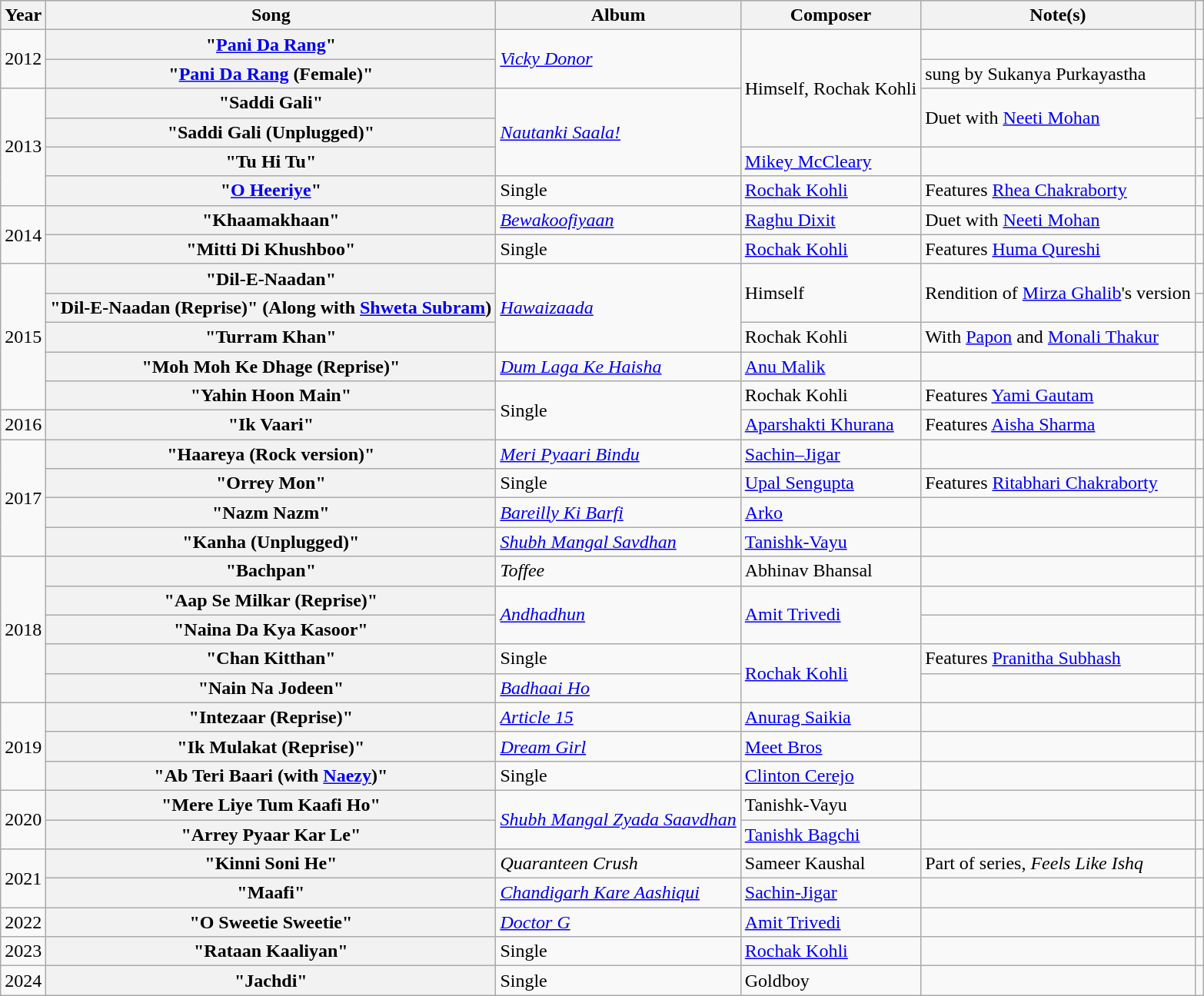<table class="wikitable plainrowheaders sortable">
<tr style="background:#b0c4de; text-align:center;">
<th>Year</th>
<th>Song</th>
<th>Album</th>
<th>Composer</th>
<th class="unsortable">Note(s)</th>
<th class="unsortable"></th>
</tr>
<tr>
<td rowspan=2>2012</td>
<th scope="row">"<a href='#'>Pani Da Rang</a>"</th>
<td rowspan=2><em><a href='#'>Vicky Donor</a></em></td>
<td rowspan=4>Himself, Rochak Kohli</td>
<td></td>
<td style="text-align:center;"></td>
</tr>
<tr>
<th scope="row">"<a href='#'>Pani Da Rang</a> (Female)"</th>
<td>sung by Sukanya Purkayastha</td>
<td></td>
</tr>
<tr>
<td rowspan="4">2013</td>
<th scope="row">"Saddi Gali"</th>
<td rowspan="3"><em><a href='#'>Nautanki Saala!</a> </em></td>
<td rowspan=2>Duet with <a href='#'>Neeti Mohan</a></td>
<td></td>
</tr>
<tr>
<th scope="row">"Saddi Gali (Unplugged)"</th>
<td></td>
</tr>
<tr>
<th scope="row">"Tu Hi Tu"</th>
<td><a href='#'>Mikey McCleary</a></td>
<td></td>
<td style="text-align:center;"></td>
</tr>
<tr>
<th scope="row">"<a href='#'>O Heeriye</a>"</th>
<td>Single</td>
<td><a href='#'>Rochak Kohli</a></td>
<td>Features <a href='#'>Rhea Chakraborty</a></td>
<td style="text-align:center;"></td>
</tr>
<tr>
<td rowspan="2">2014</td>
<th scope="row">"Khaamakhaan"</th>
<td><em><a href='#'>Bewakoofiyaan</a></em></td>
<td><a href='#'>Raghu Dixit</a></td>
<td>Duet with <a href='#'>Neeti Mohan</a></td>
<td style="text-align:center;"></td>
</tr>
<tr>
<th scope="row">"Mitti Di Khushboo"</th>
<td>Single</td>
<td><a href='#'>Rochak Kohli</a></td>
<td>Features <a href='#'>Huma Qureshi</a></td>
<td style="text-align:center;"></td>
</tr>
<tr>
<td rowspan="5">2015</td>
<th scope="row">"Dil-E-Naadan"</th>
<td rowspan=3><em><a href='#'>Hawaizaada</a></em></td>
<td rowspan=2>Himself</td>
<td rowspan=2>Rendition of <a href='#'>Mirza Ghalib</a>'s version</td>
<td style="text-align:center;"></td>
</tr>
<tr>
<th scope="row">"Dil-E-Naadan (Reprise)" (Along with <a href='#'>Shweta Subram</a>)</th>
<td></td>
</tr>
<tr>
<th scope="row">"Turram Khan"</th>
<td>Rochak Kohli</td>
<td>With <a href='#'>Papon</a> and <a href='#'>Monali Thakur</a></td>
<td></td>
</tr>
<tr>
<th scope="row">"Moh Moh Ke Dhage (Reprise)"</th>
<td><em><a href='#'>Dum Laga Ke Haisha</a></em></td>
<td><a href='#'>Anu Malik</a></td>
<td></td>
<td style="text-align:center;"></td>
</tr>
<tr>
<th scope="row">"Yahin Hoon Main"</th>
<td rowspan=2>Single</td>
<td>Rochak Kohli</td>
<td>Features <a href='#'>Yami Gautam</a></td>
<td style="text-align:center;"></td>
</tr>
<tr>
<td>2016</td>
<th scope="row">"Ik Vaari"</th>
<td><a href='#'>Aparshakti Khurana</a></td>
<td>Features <a href='#'>Aisha Sharma</a></td>
<td style="text-align:center;"></td>
</tr>
<tr>
<td rowspan="4">2017</td>
<th scope="row">"Haareya (Rock version)"</th>
<td><em><a href='#'>Meri Pyaari Bindu</a></em></td>
<td><a href='#'>Sachin–Jigar</a></td>
<td></td>
<td style="text-align:center;"></td>
</tr>
<tr>
<th scope="row">"Orrey Mon"</th>
<td>Single</td>
<td><a href='#'>Upal Sengupta</a></td>
<td>Features <a href='#'>Ritabhari Chakraborty</a></td>
<td style="text-align:center;"></td>
</tr>
<tr>
<th scope="row">"Nazm Nazm"</th>
<td><em><a href='#'>Bareilly Ki Barfi</a></em></td>
<td><a href='#'>Arko</a></td>
<td></td>
<td style="text-align:center;"></td>
</tr>
<tr>
<th scope="row">"Kanha (Unplugged)"</th>
<td><em><a href='#'>Shubh Mangal Savdhan</a></em></td>
<td><a href='#'>Tanishk-Vayu</a></td>
<td></td>
<td style="text-align:center;"></td>
</tr>
<tr>
<td rowspan="5">2018</td>
<th scope="row">"Bachpan"</th>
<td><em>Toffee</em></td>
<td>Abhinav Bhansal</td>
<td></td>
<td style="text-align:center;"></td>
</tr>
<tr>
<th scope="row">"Aap Se Milkar (Reprise)"</th>
<td rowspan="2"><em><a href='#'>Andhadhun</a> </em></td>
<td rowspan=2><a href='#'>Amit Trivedi</a></td>
<td></td>
<td style="text-align:center;"></td>
</tr>
<tr>
<th scope="row">"Naina Da Kya Kasoor"</th>
<td></td>
<td style="text-align:center;"></td>
</tr>
<tr>
<th scope="row">"Chan Kitthan"</th>
<td>Single</td>
<td rowspan=2><a href='#'>Rochak Kohli</a></td>
<td>Features <a href='#'>Pranitha Subhash</a></td>
<td style="text-align:center;"></td>
</tr>
<tr>
<th scope="row">"Nain Na Jodeen"</th>
<td><em><a href='#'>Badhaai Ho</a></em></td>
<td></td>
<td style="text-align:center;"></td>
</tr>
<tr>
<td rowspan="3">2019</td>
<th scope="row">"Intezaar (Reprise)"</th>
<td><em><a href='#'>Article 15</a></em></td>
<td><a href='#'>Anurag Saikia</a></td>
<td></td>
<td style="text-align:center;"></td>
</tr>
<tr>
<th scope="row">"Ik Mulakat (Reprise)"</th>
<td><em><a href='#'>Dream Girl</a></em></td>
<td><a href='#'>Meet Bros</a></td>
<td></td>
<td style="text-align:center;"></td>
</tr>
<tr>
<th scope="row">"Ab Teri Baari (with <a href='#'>Naezy</a>)"</th>
<td>Single</td>
<td><a href='#'>Clinton Cerejo</a></td>
<td></td>
<td style="text-align:center;"></td>
</tr>
<tr>
<td rowspan="2">2020</td>
<th scope="row">"Mere Liye Tum Kaafi Ho"</th>
<td rowspan=2><em><a href='#'>Shubh Mangal Zyada Saavdhan</a></em></td>
<td>Tanishk-Vayu</td>
<td></td>
<td style="text-align:center;"></td>
</tr>
<tr>
<th scope="row">"Arrey Pyaar Kar Le"</th>
<td><a href='#'>Tanishk Bagchi</a></td>
<td></td>
<td style="text-align:center;"></td>
</tr>
<tr>
<td rowspan="2">2021</td>
<th scope="row">"Kinni Soni He"</th>
<td><em>Quaranteen Crush</em></td>
<td>Sameer Kaushal</td>
<td>Part of series, <em>Feels Like Ishq</em></td>
<td style="text-align:center;"></td>
</tr>
<tr>
<th scope="row">"Maafi"</th>
<td><em><a href='#'>Chandigarh Kare Aashiqui</a></em></td>
<td><a href='#'>Sachin-Jigar</a></td>
<td></td>
<td style="text-align:center;"></td>
</tr>
<tr>
<td>2022</td>
<th scope="row">"O Sweetie Sweetie"</th>
<td><em><a href='#'>Doctor G</a></em></td>
<td><a href='#'>Amit Trivedi</a></td>
<td></td>
<td style="text-align:center;"></td>
</tr>
<tr>
<td>2023</td>
<th scope="row">"Rataan Kaaliyan"</th>
<td>Single</td>
<td><a href='#'>Rochak Kohli</a></td>
<td></td>
<td style="text-align:center;"></td>
</tr>
<tr>
<td>2024</td>
<th scope="row">"Jachdi"</th>
<td>Single</td>
<td>Goldboy</td>
<td></td>
<td style="text-align:center;"></td>
</tr>
</table>
